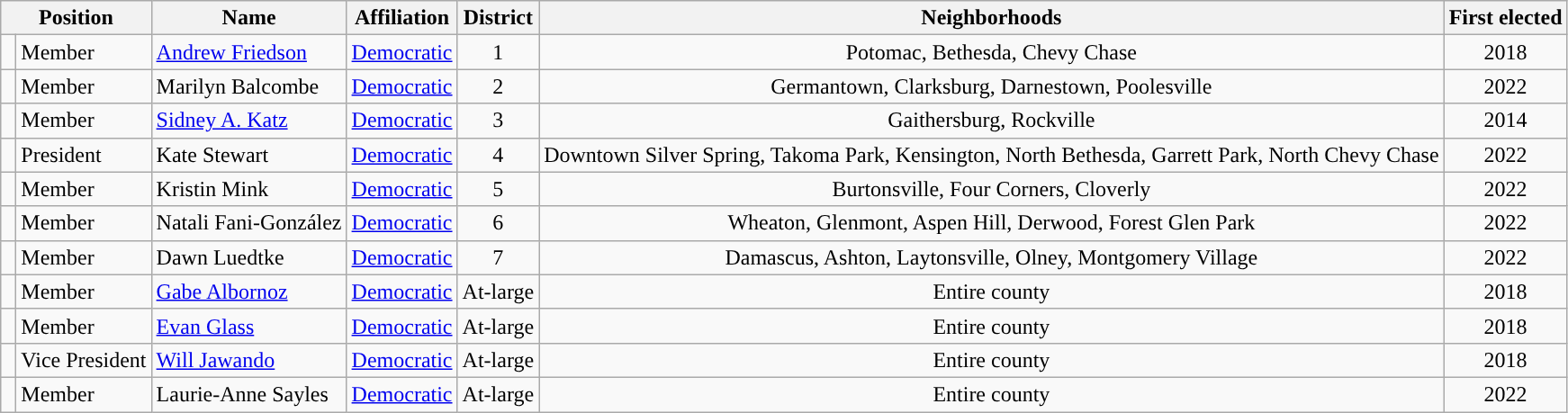<table class=wikitable>
<tr>
<th colspan="2"  style="text-align:center; vertical-align:bottom;">Position</th>
<th style="text-align:center;">Name</th>
<th valign=bottom>Affiliation</th>
<th style="vertical-align:bottom; text-align:center;">District</th>
<th style="vertical-align:bottom; test-aligh:center;">Neighborhoods</th>
<th style="vertical-align:bottom; text-align:center;">First elected</th>
</tr>
<tr>
<td style="background-color:"> </td>
<td>Member</td>
<td><a href='#'>Andrew Friedson</a></td>
<td style="text-align:center;"><a href='#'>Democratic</a></td>
<td style="text-align:center;">1</td>
<td style="text-align:center;">Potomac, Bethesda, Chevy Chase</td>
<td style="text-align:center;">2018</td>
</tr>
<tr>
<td style="background-color:"> </td>
<td>Member</td>
<td>Marilyn Balcombe</td>
<td style="text-align:center;"><a href='#'>Democratic</a></td>
<td style="text-align:center;">2</td>
<td style="text-align:center;">Germantown, Clarksburg, Darnestown, Poolesville</td>
<td style="text-align:center;">2022</td>
</tr>
<tr>
<td style="background-color:"> </td>
<td>Member</td>
<td><a href='#'>Sidney A. Katz</a></td>
<td style="text-align:center;"><a href='#'>Democratic</a></td>
<td style="text-align:center;">3</td>
<td style="text-align:center;">Gaithersburg, Rockville</td>
<td style="text-align:center;">2014</td>
</tr>
<tr>
<td style="background-color:"> </td>
<td>President</td>
<td>Kate Stewart</td>
<td style="text-align:center;"><a href='#'>Democratic</a></td>
<td style="text-align:center;">4</td>
<td style="text-align:center;">Downtown Silver Spring, Takoma Park, Kensington, North Bethesda, Garrett Park, North Chevy Chase</td>
<td style="text-align:center;">2022</td>
</tr>
<tr>
<td style="background-color:"> </td>
<td>Member</td>
<td>Kristin Mink</td>
<td style="text-align:center;"><a href='#'>Democratic</a></td>
<td style="text-align:center;">5</td>
<td style="text-align:center;">Burtonsville, Four Corners, Cloverly</td>
<td style="text-align:center;">2022</td>
</tr>
<tr>
<td style="background-color:"> </td>
<td>Member</td>
<td>Natali Fani-González</td>
<td style="text-align:center;"><a href='#'>Democratic</a></td>
<td style="text-align:center;">6</td>
<td style="text-align:center;">Wheaton, Glenmont, Aspen Hill, Derwood, Forest Glen Park</td>
<td style="text-align:center;">2022</td>
</tr>
<tr>
<td style="background-color:"> </td>
<td>Member</td>
<td>Dawn Luedtke</td>
<td style="text-align:center;"><a href='#'>Democratic</a></td>
<td style="text-align:center;">7</td>
<td style="text-align:center;">Damascus, Ashton, Laytonsville, Olney, Montgomery Village</td>
<td style="text-align:center;">2022</td>
</tr>
<tr>
<td style="background-color:"> </td>
<td>Member</td>
<td><a href='#'>Gabe Albornoz</a></td>
<td style="text-align:center;"><a href='#'>Democratic</a></td>
<td style="text-align:center;">At-large</td>
<td style="text-align:center;">Entire county</td>
<td style="text-align:center;">2018</td>
</tr>
<tr>
<td style="background-color:"> </td>
<td>Member</td>
<td><a href='#'>Evan Glass</a></td>
<td style="text-align:center;"><a href='#'>Democratic</a></td>
<td style="text-align:center;">At-large</td>
<td style="text-align:center;">Entire county</td>
<td style="text-align:center;">2018</td>
</tr>
<tr>
<td style="background-color:"> </td>
<td>Vice President</td>
<td><a href='#'>Will Jawando</a></td>
<td style="text-align:center;"><a href='#'>Democratic</a></td>
<td style="text-align:center;">At-large</td>
<td style="text-align:center;">Entire county</td>
<td style="text-align:center;">2018</td>
</tr>
<tr>
<td style="background-color:"> </td>
<td>Member</td>
<td>Laurie-Anne Sayles</td>
<td style="text-align:center;"><a href='#'>Democratic</a></td>
<td style="text-align:center;">At-large</td>
<td style="text-align:center;">Entire county</td>
<td style="text-align:center;">2022</td>
</tr>
</table>
